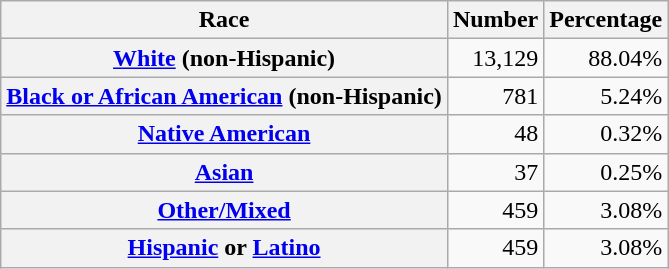<table class="wikitable" style="text-align:right">
<tr>
<th scope="col">Race</th>
<th scope="col">Number</th>
<th scope="col">Percentage</th>
</tr>
<tr>
<th scope="row"><a href='#'>White</a> (non-Hispanic)</th>
<td>13,129</td>
<td>88.04%</td>
</tr>
<tr>
<th scope="row"><a href='#'>Black or African American</a> (non-Hispanic)</th>
<td>781</td>
<td>5.24%</td>
</tr>
<tr>
<th scope="row"><a href='#'>Native American</a></th>
<td>48</td>
<td>0.32%</td>
</tr>
<tr>
<th scope="row"><a href='#'>Asian</a></th>
<td>37</td>
<td>0.25%</td>
</tr>
<tr>
<th scope="row"><a href='#'>Other/Mixed</a></th>
<td>459</td>
<td>3.08%</td>
</tr>
<tr>
<th scope="row"><a href='#'>Hispanic</a> or <a href='#'>Latino</a></th>
<td>459</td>
<td>3.08%</td>
</tr>
</table>
